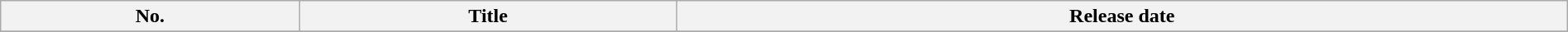<table class="wikitable plainrowheaders" style="width: 100%; margin-right: 0;">
<tr>
<th>No.</th>
<th>Title</th>
<th>Release date</th>
</tr>
<tr>
</tr>
</table>
